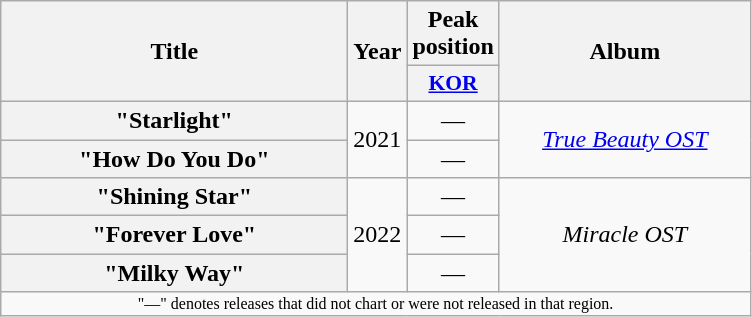<table class="wikitable plainrowheaders" style="text-align:center;">
<tr>
<th scope="col" rowspan="2" style="width:14em;">Title</th>
<th scope="col" rowspan="2" style="width:2em;">Year</th>
<th scope="col">Peak position</th>
<th scope="col" rowspan="2" style="width:10em;">Album</th>
</tr>
<tr>
<th scope="col" style="width:3em;font-size:90%;"><a href='#'>KOR</a></th>
</tr>
<tr>
<th scope="row">"Starlight" </th>
<td rowspan="2">2021</td>
<td>—</td>
<td rowspan="2"><em><a href='#'>True Beauty OST</a></em></td>
</tr>
<tr>
<th scope=row>"How Do You Do"</th>
<td>—</td>
</tr>
<tr>
<th scope="row">"Shining Star"</th>
<td rowspan="3">2022</td>
<td>—</td>
<td rowspan="3"><em>Miracle OST</em></td>
</tr>
<tr>
<th scope="row">"Forever Love"</th>
<td>—</td>
</tr>
<tr>
<th scope="row">"Milky Way" <br></th>
<td>—</td>
</tr>
<tr>
<td colspan="6" style="font-size:8pt;">"—" denotes releases that did not chart or were not released in that region.</td>
</tr>
</table>
